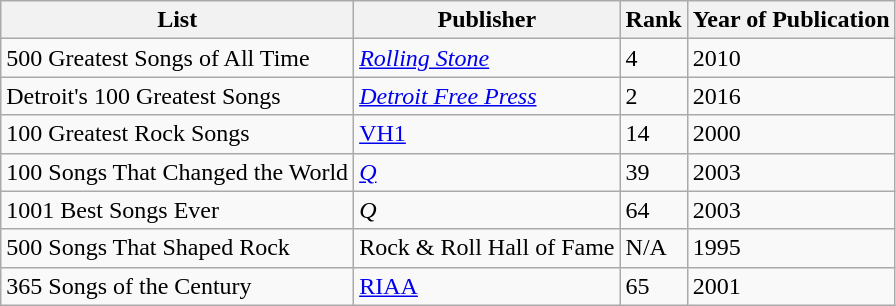<table class="wikitable">
<tr>
<th>List</th>
<th>Publisher</th>
<th>Rank</th>
<th>Year of Publication</th>
</tr>
<tr>
<td>500 Greatest Songs of All Time</td>
<td><em><a href='#'>Rolling Stone</a></em></td>
<td>4</td>
<td>2010</td>
</tr>
<tr>
<td>Detroit's 100 Greatest Songs</td>
<td><em><a href='#'>Detroit Free Press</a></em></td>
<td>2</td>
<td>2016</td>
</tr>
<tr>
<td>100 Greatest Rock Songs</td>
<td><a href='#'>VH1</a></td>
<td>14</td>
<td>2000</td>
</tr>
<tr>
<td>100 Songs That Changed the World</td>
<td><em><a href='#'>Q</a></em></td>
<td>39</td>
<td>2003</td>
</tr>
<tr>
<td>1001 Best Songs Ever</td>
<td><em>Q</em></td>
<td>64</td>
<td>2003</td>
</tr>
<tr>
<td>500 Songs That Shaped Rock</td>
<td>Rock & Roll Hall of Fame</td>
<td>N/A</td>
<td>1995</td>
</tr>
<tr>
<td>365 Songs of the Century</td>
<td><a href='#'>RIAA</a></td>
<td>65</td>
<td>2001</td>
</tr>
</table>
